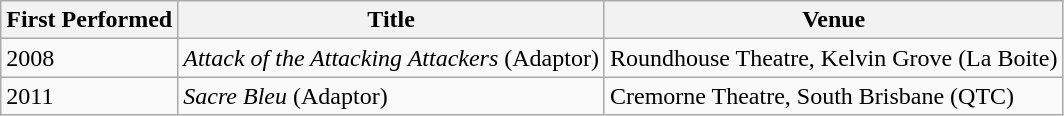<table class="wikitable">
<tr>
<th>First Performed</th>
<th>Title</th>
<th>Venue</th>
</tr>
<tr>
<td>2008</td>
<td><em>Attack of the Attacking Attackers</em> (Adaptor)</td>
<td>Roundhouse Theatre, Kelvin Grove (La Boite)</td>
</tr>
<tr>
<td>2011</td>
<td><em>Sacre Bleu</em> (Adaptor)</td>
<td>Cremorne Theatre, South Brisbane (QTC)</td>
</tr>
</table>
